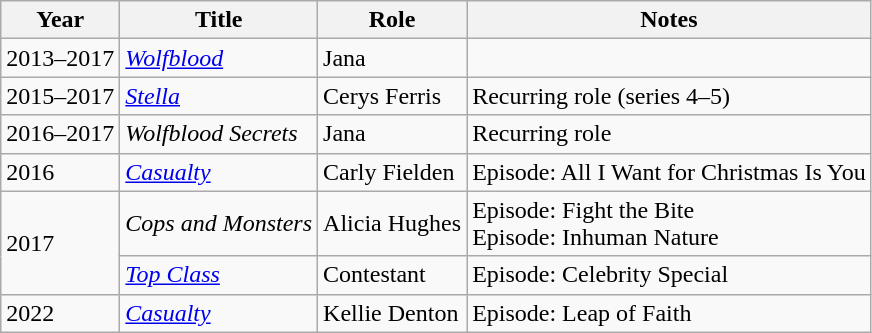<table class="wikitable sortable">
<tr>
<th>Year</th>
<th>Title</th>
<th>Role</th>
<th class="unsortable">Notes</th>
</tr>
<tr>
<td>2013–2017</td>
<td><em><a href='#'>Wolfblood</a></em></td>
<td>Jana</td>
<td></td>
</tr>
<tr>
<td>2015–2017</td>
<td><em><a href='#'>Stella</a></em></td>
<td>Cerys Ferris</td>
<td>Recurring role (series 4–5)</td>
</tr>
<tr>
<td>2016–2017</td>
<td><em>Wolfblood Secrets</em></td>
<td>Jana</td>
<td>Recurring role</td>
</tr>
<tr>
<td>2016</td>
<td><em><a href='#'>Casualty</a></em></td>
<td>Carly Fielden</td>
<td>Episode: All I Want for Christmas Is You</td>
</tr>
<tr>
<td rowspan=2>2017</td>
<td><em>Cops and Monsters</em></td>
<td>Alicia Hughes</td>
<td>Episode: Fight the Bite<br>Episode: Inhuman Nature</td>
</tr>
<tr>
<td><em><a href='#'>Top Class</a></em></td>
<td>Contestant</td>
<td>Episode: Celebrity Special</td>
</tr>
<tr>
<td>2022</td>
<td><em><a href='#'>Casualty</a></em></td>
<td>Kellie Denton</td>
<td>Episode: Leap of Faith</td>
</tr>
</table>
